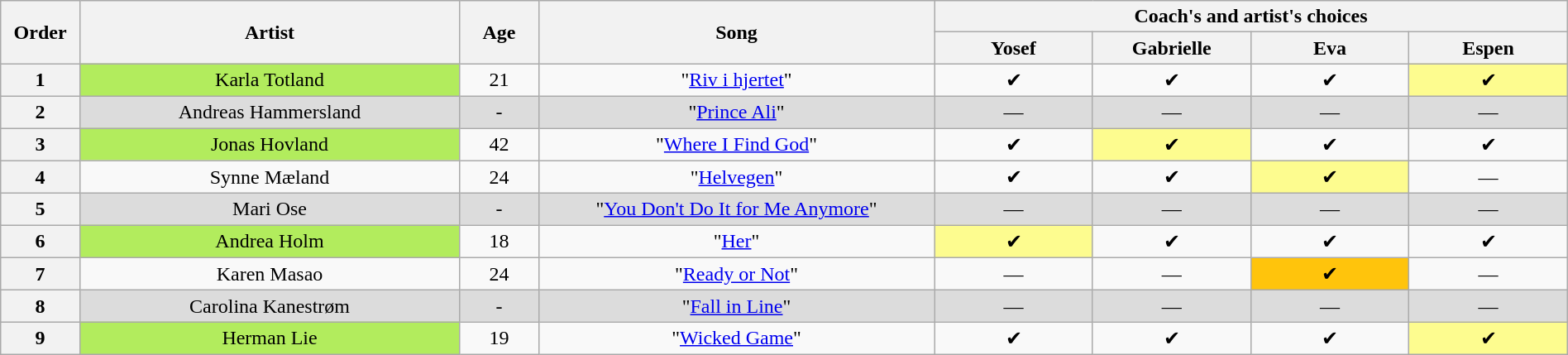<table class="wikitable" style="text-align:center; width:100%;">
<tr>
<th scope="col" rowspan="2" style="width:05%;">Order</th>
<th scope="col" rowspan="2" style="width:24%;">Artist</th>
<th scope="col" rowspan="2" style="width:05%">Age</th>
<th rowspan="2" scope="col" style="width:25%">Song</th>
<th colspan="4" style="width:40%;">Coach's and artist's choices</th>
</tr>
<tr>
<th style="width:10%;">Yosef</th>
<th style="width:10%;">Gabrielle</th>
<th style="width:10%;">Eva</th>
<th style="width:10%;">Espen</th>
</tr>
<tr>
<th>1</th>
<td style="background-color:#B2EC5D;">Karla Totland</td>
<td>21</td>
<td>"<a href='#'>Riv i hjertet</a>"</td>
<td>✔</td>
<td>✔</td>
<td>✔</td>
<td Style="background-color:#FDFC8F;">✔</td>
</tr>
<tr style="background-color:#DCDCDC;"|>
<th>2</th>
<td>Andreas Hammersland</td>
<td>-</td>
<td>"<a href='#'>Prince Ali</a>"</td>
<td>—</td>
<td>—</td>
<td>—</td>
<td>—</td>
</tr>
<tr>
<th>3</th>
<td style="background-color:#B2EC5D;">Jonas Hovland</td>
<td>42</td>
<td>"<a href='#'>Where I Find God</a>"</td>
<td>✔</td>
<td Style="background-color:#FDFC8F;">✔</td>
<td>✔</td>
<td>✔</td>
</tr>
<tr>
<th>4</th>
<td>Synne Mæland</td>
<td>24</td>
<td>"<a href='#'>Helvegen</a>"</td>
<td>✔</td>
<td>✔</td>
<td Style="background-color:#FDFC8F;">✔</td>
<td>—</td>
</tr>
<tr style="background-color:#DCDCDC;"|>
<th>5</th>
<td>Mari Ose</td>
<td>-</td>
<td>"<a href='#'>You Don't Do It for Me Anymore</a>"</td>
<td>—</td>
<td>—</td>
<td>—</td>
<td>—</td>
</tr>
<tr>
<th>6</th>
<td style="background-color:#B2EC5D;">Andrea Holm</td>
<td>18</td>
<td>"<a href='#'>Her</a>"</td>
<td Style="background-color:#FDFC8F;">✔</td>
<td>✔</td>
<td>✔</td>
<td>✔</td>
</tr>
<tr>
<th>7</th>
<td>Karen Masao</td>
<td>24</td>
<td>"<a href='#'>Ready or Not</a>"</td>
<td>—</td>
<td>—</td>
<td style="background-color:#FFC40C;">✔</td>
<td>—</td>
</tr>
<tr style="background-color:#DCDCDC;"|>
<th>8</th>
<td>Carolina Kanestrøm</td>
<td>-</td>
<td>"<a href='#'>Fall in Line</a>"</td>
<td>—</td>
<td>—</td>
<td>—</td>
<td>—</td>
</tr>
<tr>
<th>9</th>
<td style="background-color:#B2EC5D;">Herman Lie</td>
<td>19</td>
<td>"<a href='#'>Wicked Game</a>"</td>
<td>✔</td>
<td>✔</td>
<td>✔</td>
<td Style="background-color:#FDFC8F;">✔</td>
</tr>
</table>
